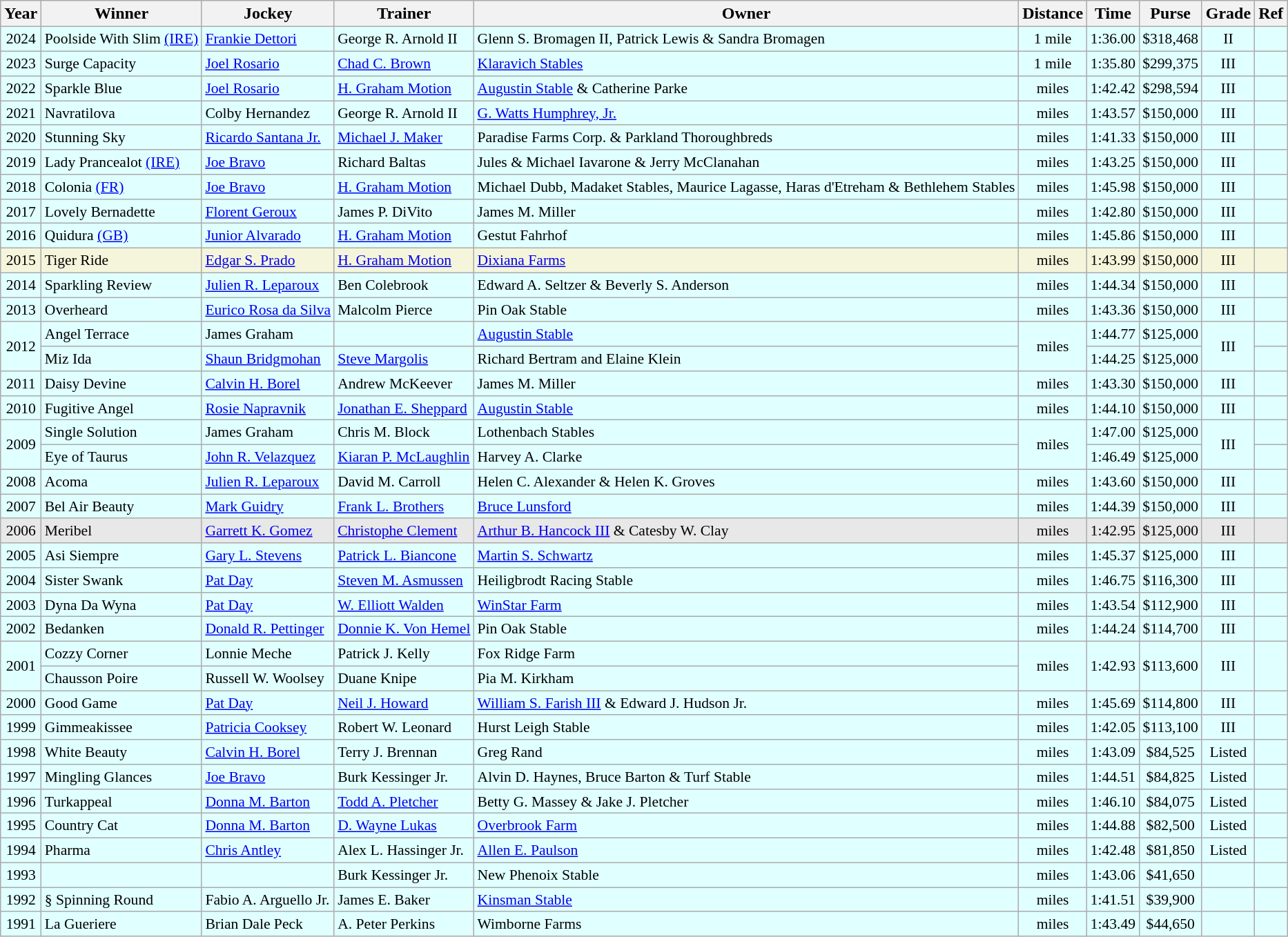<table class="wikitable sortable style="font-size:90%">
<tr>
<th>Year</th>
<th>Winner</th>
<th>Jockey</th>
<th>Trainer</th>
<th>Owner</th>
<th>Distance</th>
<th>Time</th>
<th>Purse</th>
<th>Grade</th>
<th>Ref</th>
</tr>
<tr style="font-size:90%; background-color:lightcyan">
<td align=center>2024</td>
<td>Poolside With Slim <a href='#'>(IRE)</a></td>
<td><a href='#'>Frankie Dettori</a></td>
<td>George R. Arnold II</td>
<td>Glenn S. Bromagen II, Patrick Lewis & Sandra Bromagen</td>
<td align=center>1 mile</td>
<td align=center>1:36.00</td>
<td align=center>$318,468</td>
<td align=center>II</td>
<td></td>
</tr>
<tr style="font-size:90%; background-color:lightcyan">
<td align=center>2023</td>
<td>Surge Capacity</td>
<td><a href='#'>Joel Rosario</a></td>
<td><a href='#'>Chad C. Brown</a></td>
<td><a href='#'>Klaravich Stables</a></td>
<td align=center>1 mile</td>
<td align=center>1:35.80</td>
<td align=center>$299,375</td>
<td align=center>III</td>
<td></td>
</tr>
<tr style="font-size:90%; background-color:lightcyan">
<td align=center>2022</td>
<td>Sparkle Blue</td>
<td><a href='#'>Joel Rosario</a></td>
<td><a href='#'>H. Graham Motion</a></td>
<td><a href='#'>Augustin Stable</a> & Catherine Parke</td>
<td align=center> miles</td>
<td align=center>1:42.42</td>
<td align=center>$298,594</td>
<td align=center>III</td>
<td></td>
</tr>
<tr style="font-size:90%; background-color:lightcyan">
<td align=center>2021</td>
<td>Navratilova</td>
<td>Colby Hernandez</td>
<td>George R. Arnold II</td>
<td><a href='#'>G. Watts Humphrey, Jr.</a></td>
<td align=center> miles</td>
<td align=center>1:43.57</td>
<td align=center>$150,000</td>
<td align=center>III</td>
<td></td>
</tr>
<tr style="font-size:90%; background-color:lightcyan">
<td align=center>2020</td>
<td>Stunning Sky</td>
<td><a href='#'>Ricardo Santana Jr.</a></td>
<td><a href='#'>Michael J. Maker</a></td>
<td>Paradise Farms Corp. & Parkland Thoroughbreds</td>
<td align=center> miles</td>
<td align=center>1:41.33</td>
<td align=center>$150,000</td>
<td align=center>III</td>
<td></td>
</tr>
<tr style="font-size:90%; background-color:lightcyan">
<td align=center>2019</td>
<td>Lady Prancealot <a href='#'>(IRE)</a></td>
<td><a href='#'>Joe Bravo</a></td>
<td>Richard Baltas</td>
<td>Jules & Michael Iavarone & Jerry McClanahan</td>
<td align=center> miles</td>
<td align=center>1:43.25</td>
<td align=center>$150,000</td>
<td align=center>III</td>
<td></td>
</tr>
<tr style="font-size:90%; background-color:lightcyan">
<td align=center>2018</td>
<td>Colonia <a href='#'>(FR)</a></td>
<td><a href='#'>Joe Bravo</a></td>
<td><a href='#'>H. Graham Motion</a></td>
<td>Michael Dubb, Madaket Stables, Maurice Lagasse, Haras d'Etreham & Bethlehem Stables</td>
<td align=center> miles</td>
<td align=center>1:45.98</td>
<td align=center>$150,000</td>
<td align=center>III</td>
<td></td>
</tr>
<tr style="font-size:90%; background-color:lightcyan">
<td align=center>2017</td>
<td>Lovely Bernadette</td>
<td><a href='#'>Florent Geroux</a></td>
<td>James P. DiVito</td>
<td>James M. Miller</td>
<td align=center> miles</td>
<td align=center>1:42.80</td>
<td align=center>$150,000</td>
<td align=center>III</td>
<td></td>
</tr>
<tr style="font-size:90%; background-color:lightcyan">
<td align=center>2016</td>
<td>Quidura <a href='#'>(GB)</a></td>
<td><a href='#'>Junior Alvarado</a></td>
<td><a href='#'>H. Graham Motion</a></td>
<td>Gestut Fahrhof</td>
<td align=center> miles</td>
<td align=center>1:45.86</td>
<td align=center>$150,000</td>
<td align=center>III</td>
<td></td>
</tr>
<tr style="font-size:90%; background-color:beige">
<td align=center>2015</td>
<td>Tiger Ride</td>
<td><a href='#'>Edgar S. Prado</a></td>
<td><a href='#'>H. Graham Motion</a></td>
<td><a href='#'>Dixiana Farms</a></td>
<td align=center> miles</td>
<td align=center>1:43.99</td>
<td align=center>$150,000</td>
<td align=center>III</td>
<td></td>
</tr>
<tr style="font-size:90%; background-color:lightcyan">
<td align=center>2014</td>
<td>Sparkling Review</td>
<td><a href='#'>Julien R. Leparoux</a></td>
<td>Ben Colebrook</td>
<td>Edward A. Seltzer & Beverly S. Anderson</td>
<td align=center> miles</td>
<td align=center>1:44.34</td>
<td align=center>$150,000</td>
<td align=center>III</td>
<td></td>
</tr>
<tr style="font-size:90%; background-color:lightcyan">
<td align=center>2013</td>
<td>Overheard</td>
<td><a href='#'>Eurico Rosa da Silva</a></td>
<td>Malcolm Pierce</td>
<td>Pin Oak Stable</td>
<td align=center> miles</td>
<td align=center>1:43.36</td>
<td align=center>$150,000</td>
<td align=center>III</td>
<td></td>
</tr>
<tr style="font-size:90%; background-color:lightcyan">
<td align=center rowspan=2>2012</td>
<td>Angel Terrace</td>
<td>James Graham</td>
<td></td>
<td><a href='#'>Augustin Stable</a></td>
<td align=center rowspan=2> miles</td>
<td align=center>1:44.77</td>
<td align=center>$125,000</td>
<td align=center rowspan=2>III</td>
<td></td>
</tr>
<tr style="font-size:90%; background-color:lightcyan">
<td>Miz Ida</td>
<td><a href='#'>Shaun Bridgmohan</a></td>
<td><a href='#'>Steve Margolis</a></td>
<td>Richard Bertram and Elaine Klein</td>
<td align=center>1:44.25</td>
<td align=center>$125,000</td>
<td></td>
</tr>
<tr style="font-size:90%; background-color:lightcyan">
<td align=center>2011</td>
<td>Daisy Devine</td>
<td><a href='#'>Calvin H. Borel</a></td>
<td>Andrew McKeever</td>
<td>James M. Miller</td>
<td align=center> miles</td>
<td align=center>1:43.30</td>
<td align=center>$150,000</td>
<td align=center>III</td>
<td></td>
</tr>
<tr style="font-size:90%; background-color:lightcyan">
<td align=center>2010</td>
<td>Fugitive Angel</td>
<td><a href='#'>Rosie Napravnik</a></td>
<td><a href='#'>Jonathan E. Sheppard</a></td>
<td><a href='#'>Augustin Stable</a></td>
<td align=center> miles</td>
<td align=center>1:44.10</td>
<td align=center>$150,000</td>
<td align=center>III</td>
<td></td>
</tr>
<tr style="font-size:90%; background-color:lightcyan">
<td align=center rowspan=2>2009</td>
<td>Single Solution</td>
<td>James Graham</td>
<td>Chris M. Block</td>
<td>Lothenbach Stables</td>
<td align=center  rowspan=2> miles</td>
<td align=center>1:47.00</td>
<td align=center>$125,000</td>
<td align=center  rowspan=2>III</td>
<td></td>
</tr>
<tr style="font-size:90%; background-color:lightcyan">
<td>Eye of Taurus</td>
<td><a href='#'>John R. Velazquez</a></td>
<td><a href='#'>Kiaran P. McLaughlin</a></td>
<td>Harvey A. Clarke</td>
<td align=center>1:46.49</td>
<td align=center>$125,000</td>
<td></td>
</tr>
<tr style="font-size:90%; background-color:lightcyan">
<td align=center>2008</td>
<td>Acoma</td>
<td><a href='#'>Julien R. Leparoux</a></td>
<td>David M. Carroll</td>
<td>Helen C. Alexander & Helen K. Groves</td>
<td align=center> miles</td>
<td align=center>1:43.60</td>
<td align=center>$150,000</td>
<td align=center>III</td>
<td></td>
</tr>
<tr style="font-size:90%; background-color:lightcyan">
<td align=center>2007</td>
<td>Bel Air Beauty</td>
<td><a href='#'>Mark Guidry</a></td>
<td><a href='#'>Frank L. Brothers</a></td>
<td><a href='#'>Bruce Lunsford</a></td>
<td align=center> miles</td>
<td align=center>1:44.39</td>
<td align=center>$150,000</td>
<td align=center>III</td>
<td></td>
</tr>
<tr style="font-size:90%; background-color:#E8E8E8">
<td align=center>2006</td>
<td>Meribel</td>
<td><a href='#'>Garrett K. Gomez</a></td>
<td><a href='#'>Christophe Clement</a></td>
<td><a href='#'>Arthur B. Hancock III</a> & Catesby W. Clay</td>
<td align=center> miles</td>
<td align=center>1:42.95</td>
<td align=center>$125,000</td>
<td align=center>III</td>
<td></td>
</tr>
<tr style="font-size:90%; background-color:lightcyan">
<td align=center>2005</td>
<td>Asi Siempre</td>
<td><a href='#'>Gary L. Stevens</a></td>
<td><a href='#'>Patrick L. Biancone</a></td>
<td><a href='#'>Martin S. Schwartz</a></td>
<td align=center> miles</td>
<td align=center>1:45.37</td>
<td align=center>$125,000</td>
<td align=center>III</td>
<td></td>
</tr>
<tr style="font-size:90%; background-color:lightcyan">
<td align=center>2004</td>
<td>Sister Swank</td>
<td><a href='#'>Pat Day</a></td>
<td><a href='#'>Steven M. Asmussen</a></td>
<td>Heiligbrodt Racing Stable</td>
<td align=center> miles</td>
<td align=center>1:46.75</td>
<td align=center>$116,300</td>
<td align=center>III</td>
<td></td>
</tr>
<tr style="font-size:90%; background-color:lightcyan">
<td align=center>2003</td>
<td>Dyna Da Wyna</td>
<td><a href='#'>Pat Day</a></td>
<td><a href='#'>W. Elliott Walden</a></td>
<td><a href='#'>WinStar Farm</a></td>
<td align=center> miles</td>
<td align=center>1:43.54</td>
<td align=center>$112,900</td>
<td align=center>III</td>
<td></td>
</tr>
<tr style="font-size:90%; background-color:lightcyan">
<td align=center>2002</td>
<td>Bedanken</td>
<td><a href='#'>Donald R. Pettinger</a></td>
<td><a href='#'>Donnie K. Von Hemel</a></td>
<td>Pin Oak Stable</td>
<td align=center> miles</td>
<td align=center>1:44.24</td>
<td align=center>$114,700</td>
<td align=center>III</td>
<td></td>
</tr>
<tr style="font-size:90%; background-color:lightcyan">
<td align=center rowspan=2>2001</td>
<td>Cozzy Corner</td>
<td>Lonnie Meche</td>
<td>Patrick J. Kelly</td>
<td>Fox Ridge Farm</td>
<td align=center rowspan=2> miles</td>
<td align=center rowspan=2>1:42.93</td>
<td align=center rowspan=2>$113,600</td>
<td align=center rowspan=2>III</td>
<td rowspan=2></td>
</tr>
<tr style="font-size:90%; background-color:lightcyan">
<td>Chausson Poire</td>
<td>Russell W. Woolsey</td>
<td>Duane Knipe</td>
<td>Pia M. Kirkham</td>
</tr>
<tr style="font-size:90%; background-color:lightcyan">
<td align=center>2000</td>
<td>Good Game</td>
<td><a href='#'>Pat Day</a></td>
<td><a href='#'>Neil J. Howard</a></td>
<td><a href='#'>William S. Farish III</a> & Edward J. Hudson Jr.</td>
<td align=center> miles</td>
<td align=center>1:45.69</td>
<td align=center>$114,800</td>
<td align=center>III</td>
<td></td>
</tr>
<tr style="font-size:90%; background-color:lightcyan">
<td align=center>1999</td>
<td>Gimmeakissee</td>
<td><a href='#'>Patricia Cooksey</a></td>
<td>Robert W. Leonard</td>
<td>Hurst Leigh Stable</td>
<td align=center> miles</td>
<td align=center>1:42.05</td>
<td align=center>$113,100</td>
<td align=center>III</td>
<td></td>
</tr>
<tr style="font-size:90%; background-color:lightcyan">
<td align=center>1998</td>
<td>White Beauty</td>
<td><a href='#'>Calvin H. Borel</a></td>
<td>Terry J. Brennan</td>
<td>Greg Rand</td>
<td align=center> miles</td>
<td align=center>1:43.09</td>
<td align=center>$84,525</td>
<td align=center>Listed</td>
<td></td>
</tr>
<tr style="font-size:90%; background-color:lightcyan">
<td align=center>1997</td>
<td>Mingling Glances</td>
<td><a href='#'>Joe Bravo</a></td>
<td>Burk Kessinger Jr.</td>
<td>Alvin D. Haynes, Bruce Barton & Turf Stable</td>
<td align=center> miles</td>
<td align=center>1:44.51</td>
<td align=center>$84,825</td>
<td align=center>Listed</td>
<td></td>
</tr>
<tr style="font-size:90%; background-color:lightcyan">
<td align=center>1996</td>
<td>Turkappeal</td>
<td><a href='#'>Donna M. Barton</a></td>
<td><a href='#'>Todd A. Pletcher</a></td>
<td>Betty G. Massey & Jake J. Pletcher</td>
<td align=center> miles</td>
<td align=center>1:46.10</td>
<td align=center>$84,075</td>
<td align=center>Listed</td>
<td></td>
</tr>
<tr style="font-size:90%; background-color:lightcyan">
<td align=center>1995</td>
<td>Country Cat</td>
<td><a href='#'>Donna M. Barton</a></td>
<td><a href='#'>D. Wayne Lukas</a></td>
<td><a href='#'>Overbrook Farm</a></td>
<td align=center> miles</td>
<td align=center>1:44.88</td>
<td align=center>$82,500</td>
<td align=center>Listed</td>
<td></td>
</tr>
<tr style="font-size:90%; background-color:lightcyan">
<td align=center>1994</td>
<td>Pharma</td>
<td><a href='#'>Chris Antley</a></td>
<td>Alex L. Hassinger Jr.</td>
<td><a href='#'>Allen E. Paulson</a></td>
<td align=center> miles</td>
<td align=center>1:42.48</td>
<td align=center>$81,850</td>
<td align=center>Listed</td>
<td></td>
</tr>
<tr style="font-size:90%; background-color:lightcyan">
<td align=center>1993</td>
<td></td>
<td></td>
<td>Burk Kessinger Jr.</td>
<td>New Phenoix Stable</td>
<td align=center> miles</td>
<td align=center>1:43.06</td>
<td align=center>$41,650</td>
<td align=center></td>
<td></td>
</tr>
<tr style="font-size:90%; background-color:lightcyan">
<td align=center>1992</td>
<td>§ Spinning Round</td>
<td>Fabio A. Arguello Jr.</td>
<td>James E. Baker</td>
<td><a href='#'>Kinsman Stable</a></td>
<td align=center> miles</td>
<td align=center>1:41.51</td>
<td align=center>$39,900</td>
<td align=center></td>
<td></td>
</tr>
<tr style="font-size:90%; background-color:lightcyan">
<td align=center>1991</td>
<td>La Gueriere</td>
<td>Brian Dale Peck</td>
<td>A. Peter Perkins</td>
<td>Wimborne Farms</td>
<td align=center> miles</td>
<td align=center>1:43.49</td>
<td align=center>$44,650</td>
<td align=center></td>
<td></td>
</tr>
</table>
